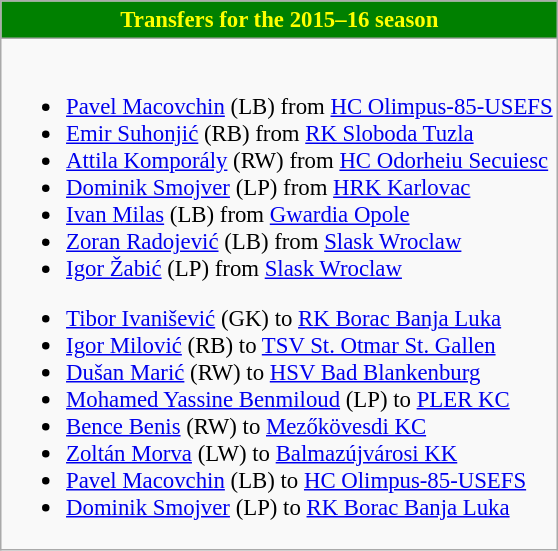<table class="wikitable collapsible collapsed" style="font-size:95%">
<tr>
<th style="color:yellow; background:green"> <strong>Transfers for the 2015–16 season</strong></th>
</tr>
<tr>
<td><br>
<ul><li> <a href='#'>Pavel Macovchin</a> (LB) from  <a href='#'>HC Olimpus-85-USEFS</a></li><li> <a href='#'>Emir Suhonjić</a> (RB) from  <a href='#'>RK Sloboda Tuzla</a></li><li> <a href='#'>Attila Komporály</a> (RW) from  <a href='#'>HC Odorheiu Secuiesc</a></li><li> <a href='#'>Dominik Smojver</a> (LP) from  <a href='#'>HRK Karlovac</a></li><li> <a href='#'>Ivan Milas</a> (LB) from  <a href='#'>Gwardia Opole</a></li><li> <a href='#'>Zoran Radojević</a> (LB) from  <a href='#'>Slask Wroclaw</a></li><li> <a href='#'>Igor Žabić</a> (LP) from  <a href='#'>Slask Wroclaw</a></li></ul><ul><li> <a href='#'>Tibor Ivanišević</a> (GK) to  <a href='#'>RK Borac Banja Luka</a></li><li> <a href='#'>Igor Milović</a> (RB) to  <a href='#'>TSV St. Otmar St. Gallen</a></li><li> <a href='#'>Dušan Marić</a> (RW) to  <a href='#'>HSV Bad Blankenburg</a></li><li> <a href='#'>Mohamed Yassine Benmiloud</a> (LP) to  <a href='#'>PLER KC</a></li><li> <a href='#'>Bence Benis</a> (RW) to  <a href='#'>Mezőkövesdi KC</a></li><li> <a href='#'>Zoltán Morva</a> (LW) to  <a href='#'>Balmazújvárosi KK</a></li><li> <a href='#'>Pavel Macovchin</a> (LB) to  <a href='#'>HC Olimpus-85-USEFS</a></li><li> <a href='#'>Dominik Smojver</a> (LP) to  <a href='#'>RK Borac Banja Luka</a></li></ul></td>
</tr>
</table>
